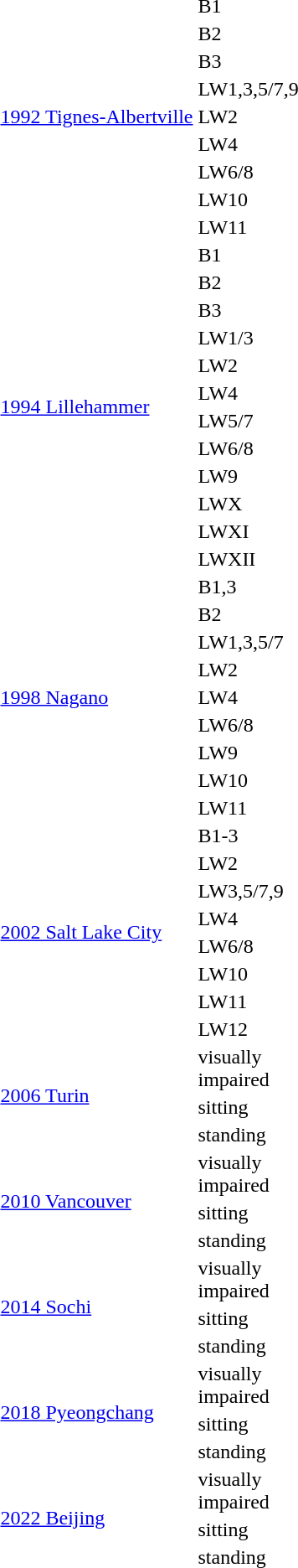<table>
<tr>
<td rowspan="9"><a href='#'>1992 Tignes-Albertville</a><br></td>
<td>B1</td>
<td></td>
<td></td>
<td></td>
</tr>
<tr>
<td>B2</td>
<td></td>
<td></td>
<td></td>
</tr>
<tr>
<td>B3</td>
<td></td>
<td></td>
<td></td>
</tr>
<tr>
<td>LW1,3,5/7,9</td>
<td></td>
<td></td>
<td></td>
</tr>
<tr>
<td>LW2</td>
<td></td>
<td></td>
<td></td>
</tr>
<tr>
<td>LW4</td>
<td></td>
<td></td>
<td></td>
</tr>
<tr>
<td>LW6/8</td>
<td></td>
<td></td>
<td></td>
</tr>
<tr>
<td>LW10</td>
<td></td>
<td></td>
<td></td>
</tr>
<tr>
<td>LW11</td>
<td></td>
<td></td>
<td></td>
</tr>
<tr>
<td rowspan="12"><a href='#'>1994 Lillehammer</a><br></td>
<td>B1</td>
<td></td>
<td></td>
<td></td>
</tr>
<tr>
<td>B2</td>
<td></td>
<td></td>
<td></td>
</tr>
<tr>
<td>B3</td>
<td></td>
<td></td>
<td></td>
</tr>
<tr>
<td>LW1/3</td>
<td></td>
<td></td>
<td></td>
</tr>
<tr>
<td>LW2</td>
<td></td>
<td></td>
<td></td>
</tr>
<tr>
<td>LW4</td>
<td></td>
<td></td>
<td></td>
</tr>
<tr>
<td>LW5/7</td>
<td></td>
<td></td>
<td></td>
</tr>
<tr>
<td>LW6/8</td>
<td></td>
<td></td>
<td></td>
</tr>
<tr>
<td>LW9</td>
<td></td>
<td></td>
<td></td>
</tr>
<tr>
<td>LWX</td>
<td></td>
<td></td>
<td></td>
</tr>
<tr>
<td>LWXI</td>
<td></td>
<td></td>
<td></td>
</tr>
<tr>
<td>LWXII</td>
<td></td>
<td></td>
<td></td>
</tr>
<tr>
<td rowspan="9"><a href='#'>1998 Nagano</a><br></td>
<td>B1,3</td>
<td></td>
<td></td>
<td></td>
</tr>
<tr>
<td>B2</td>
<td></td>
<td></td>
<td></td>
</tr>
<tr>
<td>LW1,3,5/7</td>
<td></td>
<td></td>
<td></td>
</tr>
<tr>
<td>LW2</td>
<td></td>
<td></td>
<td></td>
</tr>
<tr>
<td>LW4</td>
<td></td>
<td></td>
<td></td>
</tr>
<tr>
<td>LW6/8</td>
<td></td>
<td></td>
<td></td>
</tr>
<tr>
<td>LW9</td>
<td></td>
<td></td>
<td></td>
</tr>
<tr>
<td>LW10</td>
<td></td>
<td></td>
<td></td>
</tr>
<tr>
<td>LW11</td>
<td></td>
<td></td>
<td></td>
</tr>
<tr>
<td rowspan="8"><a href='#'>2002 Salt Lake City</a><br></td>
<td>B1-3</td>
<td></td>
<td></td>
<td></td>
</tr>
<tr>
<td>LW2</td>
<td></td>
<td></td>
<td></td>
</tr>
<tr>
<td>LW3,5/7,9</td>
<td></td>
<td></td>
<td></td>
</tr>
<tr>
<td>LW4</td>
<td></td>
<td></td>
<td></td>
</tr>
<tr>
<td>LW6/8</td>
<td></td>
<td></td>
<td></td>
</tr>
<tr>
<td>LW10</td>
<td></td>
<td></td>
<td></td>
</tr>
<tr>
<td>LW11</td>
<td></td>
<td></td>
<td></td>
</tr>
<tr>
<td>LW12</td>
<td></td>
<td></td>
<td></td>
</tr>
<tr>
<td rowspan="3"><a href='#'>2006 Turin</a><br></td>
<td>visually <br>impaired</td>
<td></td>
<td></td>
<td></td>
</tr>
<tr>
<td>sitting</td>
<td></td>
<td></td>
<td></td>
</tr>
<tr>
<td>standing</td>
<td></td>
<td></td>
<td></td>
</tr>
<tr>
<td rowspan="3"><a href='#'>2010 Vancouver</a><br></td>
<td>visually <br>impaired</td>
<td></td>
<td></td>
<td></td>
</tr>
<tr>
<td>sitting</td>
<td></td>
<td></td>
<td></td>
</tr>
<tr>
<td>standing</td>
<td></td>
<td></td>
<td></td>
</tr>
<tr>
<td rowspan="3"><a href='#'>2014 Sochi</a><br></td>
<td>visually <br>impaired</td>
<td></td>
<td></td>
<td></td>
</tr>
<tr>
<td>sitting</td>
<td></td>
<td></td>
<td></td>
</tr>
<tr>
<td>standing</td>
<td></td>
<td></td>
<td></td>
</tr>
<tr>
<td rowspan="3"><a href='#'>2018 Pyeongchang</a><br></td>
<td>visually <br>impaired</td>
<td></td>
<td></td>
<td></td>
</tr>
<tr>
<td>sitting</td>
<td></td>
<td></td>
<td></td>
</tr>
<tr>
<td>standing</td>
<td></td>
<td></td>
<td></td>
</tr>
<tr>
<td rowspan="3"><a href='#'>2022 Beijing</a><br></td>
<td>visually <br>impaired</td>
<td></td>
<td></td>
<td></td>
</tr>
<tr>
<td>sitting</td>
<td></td>
<td></td>
<td></td>
</tr>
<tr>
<td>standing</td>
<td></td>
<td></td>
<td></td>
</tr>
</table>
